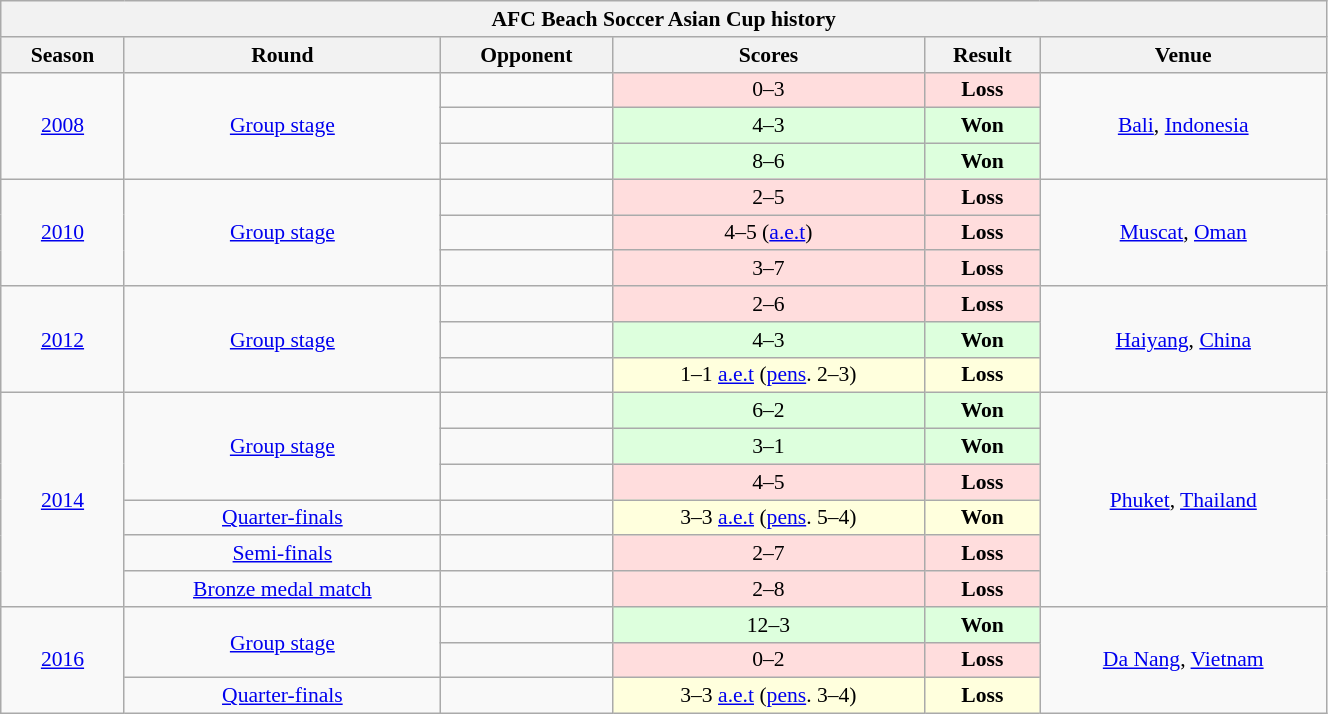<table class="wikitable collapsible collapsed" style="text-align:center; font-size:90%; width:70%;">
<tr>
<th colspan="6">AFC Beach Soccer Asian Cup history</th>
</tr>
<tr>
<th>Season</th>
<th>Round</th>
<th>Opponent</th>
<th>Scores</th>
<th>Result</th>
<th>Venue</th>
</tr>
<tr>
<td rowspan=3><a href='#'>2008</a></td>
<td rowspan=3><a href='#'>Group stage</a></td>
<td style="text-align:left"></td>
<td style="background:#fdd;">0–3</td>
<td style="background:#fdd;"><strong>Loss</strong></td>
<td rowspan=3> <a href='#'>Bali</a>, <a href='#'>Indonesia</a></td>
</tr>
<tr>
<td style="text-align:left"></td>
<td style="background:#dfd;">4–3</td>
<td style="background:#dfd;"><strong>Won</strong></td>
</tr>
<tr>
<td style="text-align:left"></td>
<td style="background:#dfd;">8–6</td>
<td style="background:#dfd;"><strong>Won</strong></td>
</tr>
<tr>
<td rowspan=3><a href='#'>2010</a></td>
<td rowspan=3><a href='#'>Group stage</a></td>
<td style="text-align:left"></td>
<td style="background:#fdd;">2–5</td>
<td style="background:#fdd;"><strong>Loss</strong></td>
<td rowspan=3> <a href='#'>Muscat</a>, <a href='#'>Oman</a></td>
</tr>
<tr>
<td style="text-align:left"></td>
<td style="background:#fdd;">4–5 (<a href='#'>a.e.t</a>)</td>
<td style="background:#fdd;"><strong>Loss</strong></td>
</tr>
<tr>
<td style="text-align:left"></td>
<td style="background:#fdd;">3–7</td>
<td style="background:#fdd;"><strong>Loss</strong></td>
</tr>
<tr>
<td rowspan=3><a href='#'>2012</a></td>
<td rowspan=3><a href='#'>Group stage</a></td>
<td style="text-align:left"></td>
<td style="background:#fdd;">2–6</td>
<td style="background:#fdd;"><strong>Loss</strong></td>
<td rowspan=3> <a href='#'>Haiyang</a>, <a href='#'>China</a></td>
</tr>
<tr>
<td style="text-align:left"></td>
<td style="background:#dfd;">4–3</td>
<td style="background:#dfd;"><strong>Won</strong></td>
</tr>
<tr>
<td style="text-align:left"></td>
<td style="background:#ffd;">1–1 <a href='#'>a.e.t</a> (<a href='#'>pens</a>. 2–3)</td>
<td style="background:#ffd;"><strong>Loss</strong></td>
</tr>
<tr>
<td rowspan=6><a href='#'>2014</a></td>
<td rowspan=3><a href='#'>Group stage</a></td>
<td style="text-align:left"></td>
<td style="background:#dfd;">6–2</td>
<td style="background:#dfd;"><strong>Won</strong></td>
<td rowspan=6> <a href='#'>Phuket</a>, <a href='#'>Thailand</a></td>
</tr>
<tr>
<td style="text-align:left"></td>
<td style="background:#dfd;">3–1</td>
<td style="background:#dfd;"><strong>Won</strong></td>
</tr>
<tr>
<td style="text-align:left"></td>
<td style="background:#fdd;">4–5</td>
<td style="background:#fdd;"><strong>Loss</strong></td>
</tr>
<tr>
<td><a href='#'>Quarter-finals</a></td>
<td style="text-align:left"></td>
<td style="background:#ffd;">3–3 <a href='#'>a.e.t</a> (<a href='#'>pens</a>. 5–4)</td>
<td style="background:#ffd;"><strong>Won</strong></td>
</tr>
<tr>
<td><a href='#'>Semi-finals</a></td>
<td style="text-align:left"></td>
<td style="background:#fdd;">2–7</td>
<td style="background:#fdd;"><strong>Loss</strong></td>
</tr>
<tr>
<td><a href='#'>Bronze medal match</a></td>
<td style="text-align:left"></td>
<td style="background:#fdd;">2–8</td>
<td style="background:#fdd;"><strong>Loss</strong></td>
</tr>
<tr>
<td rowspan=3><a href='#'>2016</a></td>
<td rowspan=2><a href='#'>Group stage</a></td>
<td style="text-align:left"></td>
<td style="background:#dfd;">12–3</td>
<td style="background:#dfd;"><strong>Won</strong></td>
<td rowspan=3> <a href='#'>Da Nang</a>, <a href='#'>Vietnam</a></td>
</tr>
<tr>
<td style="text-align:left"></td>
<td style="background:#fdd;">0–2</td>
<td style="background:#fdd;"><strong>Loss</strong></td>
</tr>
<tr>
<td><a href='#'>Quarter-finals</a></td>
<td style="text-align:left"></td>
<td style="background:#ffd;">3–3 <a href='#'>a.e.t</a> (<a href='#'>pens</a>. 3–4)</td>
<td style="background:#ffd;"><strong>Loss</strong></td>
</tr>
</table>
